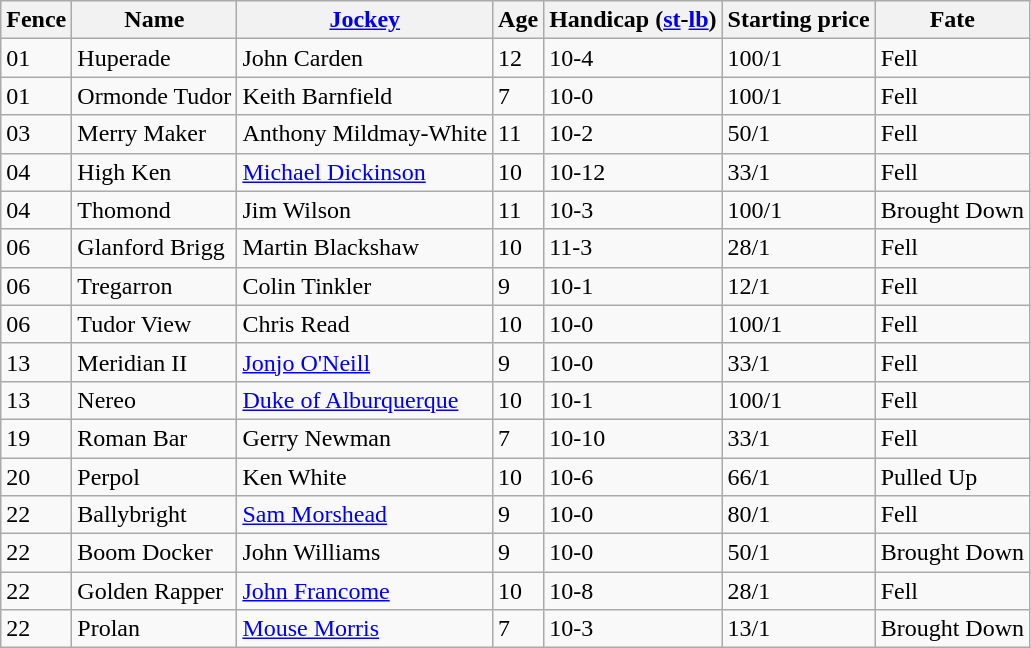<table class="wikitable sortable">
<tr>
<th>Fence</th>
<th>Name</th>
<th><a href='#'>Jockey</a></th>
<th>Age</th>
<th>Handicap (<a href='#'>st</a>-<a href='#'>lb</a>)</th>
<th>Starting price</th>
<th>Fate</th>
</tr>
<tr>
<td>01</td>
<td>Huperade</td>
<td>John Carden</td>
<td>12</td>
<td>10-4</td>
<td>100/1</td>
<td>Fell</td>
</tr>
<tr>
<td>01</td>
<td>Ormonde Tudor</td>
<td>Keith Barnfield</td>
<td>7</td>
<td>10-0</td>
<td>100/1</td>
<td>Fell</td>
</tr>
<tr>
<td>03</td>
<td>Merry Maker</td>
<td>Anthony Mildmay-White</td>
<td>11</td>
<td>10-2</td>
<td>50/1</td>
<td>Fell</td>
</tr>
<tr>
<td>04</td>
<td>High Ken</td>
<td><a href='#'>Michael Dickinson</a></td>
<td>10</td>
<td>10-12</td>
<td>33/1</td>
<td>Fell</td>
</tr>
<tr>
<td>04</td>
<td>Thomond</td>
<td>Jim Wilson</td>
<td>11</td>
<td>10-3</td>
<td>100/1</td>
<td>Brought Down</td>
</tr>
<tr>
<td>06</td>
<td>Glanford Brigg</td>
<td>Martin Blackshaw</td>
<td>10</td>
<td>11-3</td>
<td>28/1</td>
<td>Fell</td>
</tr>
<tr>
<td>06</td>
<td>Tregarron</td>
<td>Colin Tinkler</td>
<td>9</td>
<td>10-1</td>
<td>12/1</td>
<td>Fell</td>
</tr>
<tr>
<td>06</td>
<td>Tudor View</td>
<td Chris Read (jockey)>Chris Read</td>
<td>10</td>
<td>10-0</td>
<td>100/1</td>
<td>Fell</td>
</tr>
<tr>
<td>13</td>
<td>Meridian II</td>
<td><a href='#'>Jonjo O'Neill</a></td>
<td>9</td>
<td>10-0</td>
<td>33/1</td>
<td>Fell</td>
</tr>
<tr>
<td>13</td>
<td>Nereo</td>
<td><a href='#'>Duke of Alburquerque</a></td>
<td>10</td>
<td>10-1</td>
<td>100/1</td>
<td>Fell</td>
</tr>
<tr>
<td>19</td>
<td>Roman Bar</td>
<td>Gerry Newman</td>
<td>7</td>
<td>10-10</td>
<td>33/1</td>
<td>Fell</td>
</tr>
<tr>
<td>20</td>
<td>Perpol</td>
<td>Ken White</td>
<td>10</td>
<td>10-6</td>
<td>66/1</td>
<td>Pulled Up</td>
</tr>
<tr>
<td>22</td>
<td>Ballybright</td>
<td><a href='#'>Sam Morshead</a></td>
<td>9</td>
<td>10-0</td>
<td>80/1</td>
<td>Fell</td>
</tr>
<tr>
<td>22</td>
<td>Boom Docker</td>
<td>John Williams</td>
<td>9</td>
<td>10-0</td>
<td>50/1</td>
<td>Brought Down</td>
</tr>
<tr>
<td>22</td>
<td>Golden Rapper</td>
<td><a href='#'>John Francome</a></td>
<td>10</td>
<td>10-8</td>
<td>28/1</td>
<td>Fell</td>
</tr>
<tr>
<td>22</td>
<td>Prolan</td>
<td><a href='#'>Mouse Morris</a></td>
<td>7</td>
<td>10-3</td>
<td>13/1</td>
<td>Brought Down</td>
</tr>
</table>
